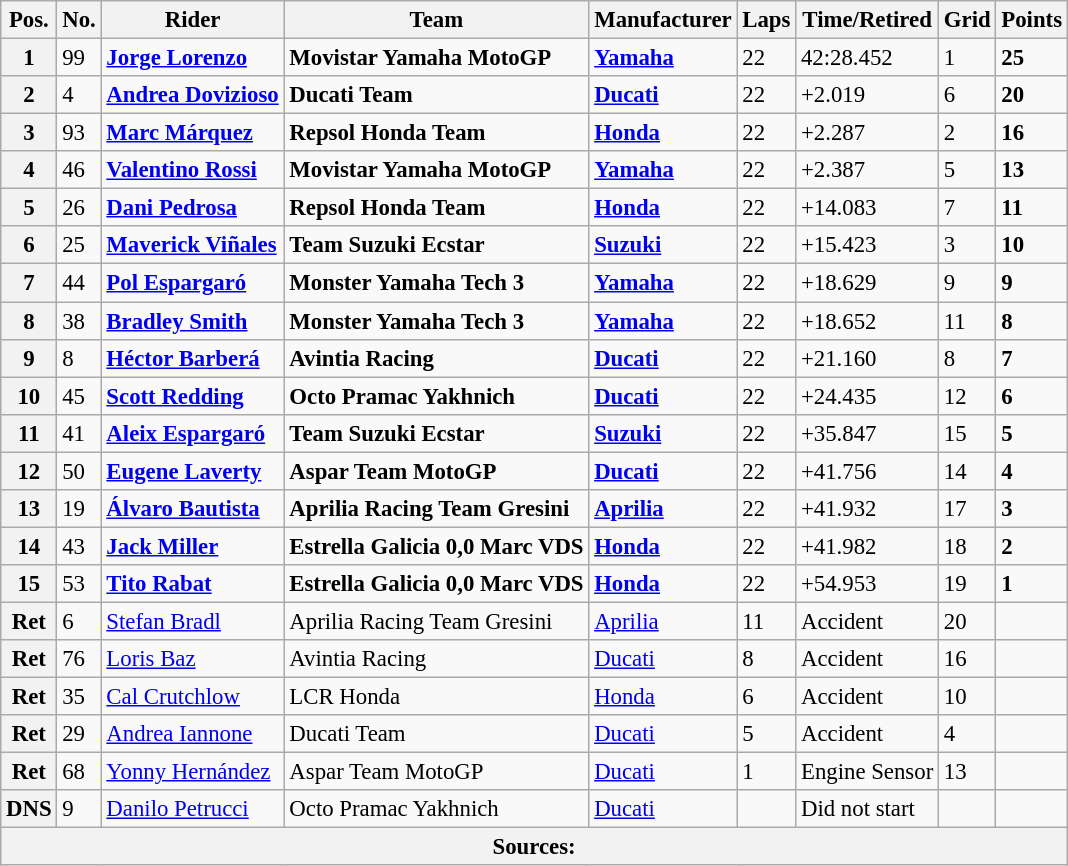<table class="wikitable" style="font-size: 95%;">
<tr>
<th>Pos.</th>
<th>No.</th>
<th>Rider</th>
<th>Team</th>
<th>Manufacturer</th>
<th>Laps</th>
<th>Time/Retired</th>
<th>Grid</th>
<th>Points</th>
</tr>
<tr>
<th>1</th>
<td>99</td>
<td> <strong><a href='#'>Jorge Lorenzo</a></strong></td>
<td><strong>Movistar Yamaha MotoGP</strong></td>
<td><strong><a href='#'>Yamaha</a></strong></td>
<td>22</td>
<td>42:28.452</td>
<td>1</td>
<td><strong>25</strong></td>
</tr>
<tr>
<th>2</th>
<td>4</td>
<td> <strong><a href='#'>Andrea Dovizioso</a></strong></td>
<td><strong>Ducati Team</strong></td>
<td><strong><a href='#'>Ducati</a></strong></td>
<td>22</td>
<td>+2.019</td>
<td>6</td>
<td><strong>20</strong></td>
</tr>
<tr>
<th>3</th>
<td>93</td>
<td> <strong><a href='#'>Marc Márquez</a></strong></td>
<td><strong>Repsol Honda Team</strong></td>
<td><strong><a href='#'>Honda</a></strong></td>
<td>22</td>
<td>+2.287</td>
<td>2</td>
<td><strong>16</strong></td>
</tr>
<tr>
<th>4</th>
<td>46</td>
<td> <strong><a href='#'>Valentino Rossi</a></strong></td>
<td><strong>Movistar Yamaha MotoGP</strong></td>
<td><strong><a href='#'>Yamaha</a></strong></td>
<td>22</td>
<td>+2.387</td>
<td>5</td>
<td><strong>13</strong></td>
</tr>
<tr>
<th>5</th>
<td>26</td>
<td> <strong><a href='#'>Dani Pedrosa</a></strong></td>
<td><strong>Repsol Honda Team</strong></td>
<td><strong><a href='#'>Honda</a></strong></td>
<td>22</td>
<td>+14.083</td>
<td>7</td>
<td><strong>11</strong></td>
</tr>
<tr>
<th>6</th>
<td>25</td>
<td> <strong><a href='#'>Maverick Viñales</a></strong></td>
<td><strong>Team Suzuki Ecstar</strong></td>
<td><strong><a href='#'>Suzuki</a></strong></td>
<td>22</td>
<td>+15.423</td>
<td>3</td>
<td><strong>10</strong></td>
</tr>
<tr>
<th>7</th>
<td>44</td>
<td> <strong><a href='#'>Pol Espargaró</a></strong></td>
<td><strong>Monster Yamaha Tech 3</strong></td>
<td><strong><a href='#'>Yamaha</a></strong></td>
<td>22</td>
<td>+18.629</td>
<td>9</td>
<td><strong>9</strong></td>
</tr>
<tr>
<th>8</th>
<td>38</td>
<td> <strong><a href='#'>Bradley Smith</a></strong></td>
<td><strong>Monster Yamaha Tech 3</strong></td>
<td><strong><a href='#'>Yamaha</a></strong></td>
<td>22</td>
<td>+18.652</td>
<td>11</td>
<td><strong>8</strong></td>
</tr>
<tr>
<th>9</th>
<td>8</td>
<td> <strong><a href='#'>Héctor Barberá</a></strong></td>
<td><strong>Avintia Racing</strong></td>
<td><strong><a href='#'>Ducati</a></strong></td>
<td>22</td>
<td>+21.160</td>
<td>8</td>
<td><strong>7</strong></td>
</tr>
<tr>
<th>10</th>
<td>45</td>
<td> <strong><a href='#'>Scott Redding</a></strong></td>
<td><strong>Octo Pramac Yakhnich</strong></td>
<td><strong><a href='#'>Ducati</a></strong></td>
<td>22</td>
<td>+24.435</td>
<td>12</td>
<td><strong>6</strong></td>
</tr>
<tr>
<th>11</th>
<td>41</td>
<td> <strong><a href='#'>Aleix Espargaró</a></strong></td>
<td><strong>Team Suzuki Ecstar</strong></td>
<td><strong><a href='#'>Suzuki</a></strong></td>
<td>22</td>
<td>+35.847</td>
<td>15</td>
<td><strong>5</strong></td>
</tr>
<tr>
<th>12</th>
<td>50</td>
<td> <strong><a href='#'>Eugene Laverty</a></strong></td>
<td><strong>Aspar Team MotoGP</strong></td>
<td><strong><a href='#'>Ducati</a></strong></td>
<td>22</td>
<td>+41.756</td>
<td>14</td>
<td><strong>4</strong></td>
</tr>
<tr>
<th>13</th>
<td>19</td>
<td> <strong><a href='#'>Álvaro Bautista</a></strong></td>
<td><strong>Aprilia Racing Team Gresini</strong></td>
<td><strong><a href='#'>Aprilia</a></strong></td>
<td>22</td>
<td>+41.932</td>
<td>17</td>
<td><strong>3</strong></td>
</tr>
<tr>
<th>14</th>
<td>43</td>
<td> <strong><a href='#'>Jack Miller</a></strong></td>
<td><strong>Estrella Galicia 0,0 Marc VDS</strong></td>
<td><strong><a href='#'>Honda</a></strong></td>
<td>22</td>
<td>+41.982</td>
<td>18</td>
<td><strong>2</strong></td>
</tr>
<tr>
<th>15</th>
<td>53</td>
<td> <strong><a href='#'>Tito Rabat</a></strong></td>
<td><strong>Estrella Galicia 0,0 Marc VDS</strong></td>
<td><strong><a href='#'>Honda</a></strong></td>
<td>22</td>
<td>+54.953</td>
<td>19</td>
<td><strong>1</strong></td>
</tr>
<tr>
<th>Ret</th>
<td>6</td>
<td> <a href='#'>Stefan Bradl</a></td>
<td>Aprilia Racing Team Gresini</td>
<td><a href='#'>Aprilia</a></td>
<td>11</td>
<td>Accident</td>
<td>20</td>
<td></td>
</tr>
<tr>
<th>Ret</th>
<td>76</td>
<td> <a href='#'>Loris Baz</a></td>
<td>Avintia Racing</td>
<td><a href='#'>Ducati</a></td>
<td>8</td>
<td>Accident</td>
<td>16</td>
<td></td>
</tr>
<tr>
<th>Ret</th>
<td>35</td>
<td> <a href='#'>Cal Crutchlow</a></td>
<td>LCR Honda</td>
<td><a href='#'>Honda</a></td>
<td>6</td>
<td>Accident</td>
<td>10</td>
<td></td>
</tr>
<tr>
<th>Ret</th>
<td>29</td>
<td> <a href='#'>Andrea Iannone</a></td>
<td>Ducati Team</td>
<td><a href='#'>Ducati</a></td>
<td>5</td>
<td>Accident</td>
<td>4</td>
<td></td>
</tr>
<tr>
<th>Ret</th>
<td>68</td>
<td> <a href='#'>Yonny Hernández</a></td>
<td>Aspar Team MotoGP</td>
<td><a href='#'>Ducati</a></td>
<td>1</td>
<td>Engine Sensor</td>
<td>13</td>
<td></td>
</tr>
<tr>
<th>DNS</th>
<td>9</td>
<td> <a href='#'>Danilo Petrucci</a></td>
<td>Octo Pramac Yakhnich</td>
<td><a href='#'>Ducati</a></td>
<td></td>
<td>Did not start</td>
<td></td>
<td></td>
</tr>
<tr>
<th colspan=9>Sources:</th>
</tr>
</table>
